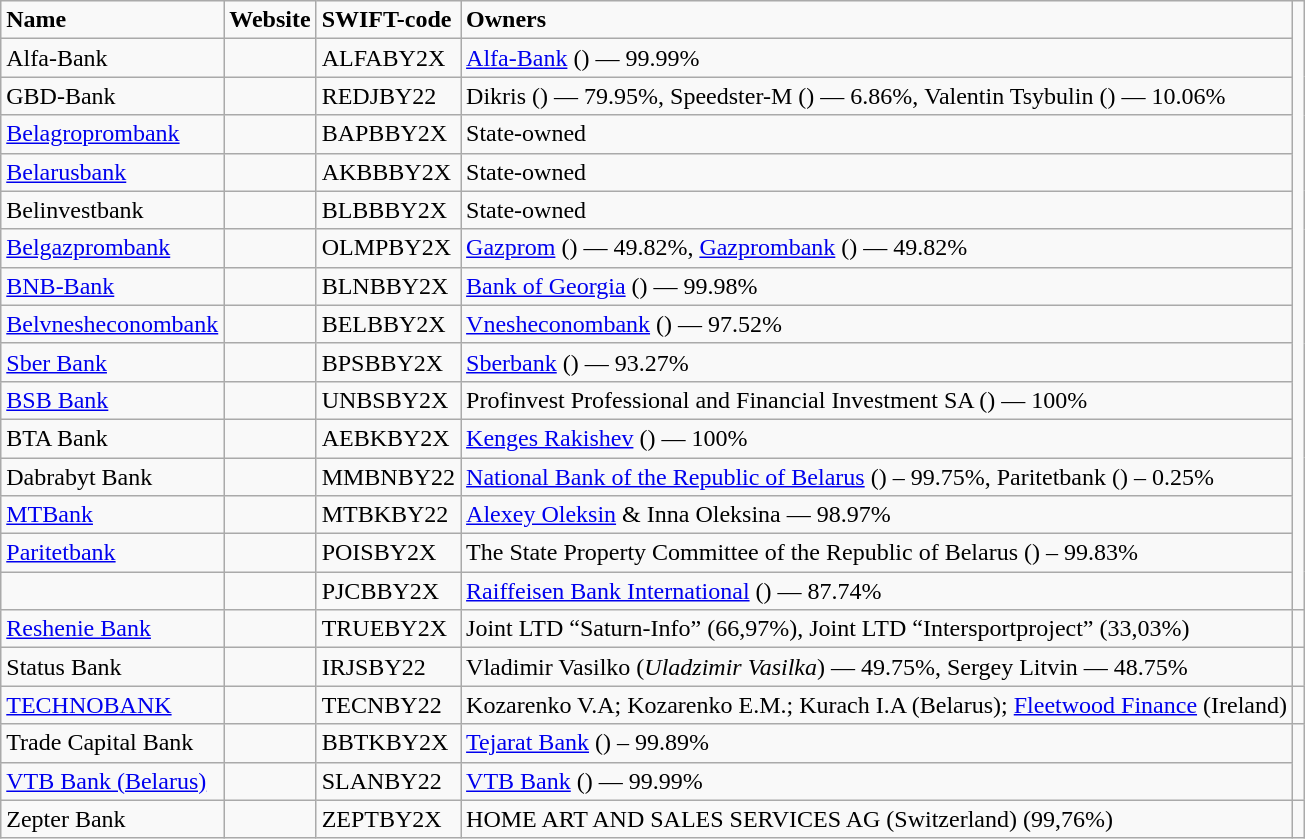<table class="wikitable">
<tr>
<td><strong>Name</strong></td>
<td><strong>Website</strong></td>
<td><strong>SWIFT-code</strong></td>
<td><strong>Owners</strong></td>
</tr>
<tr>
<td>Alfa-Bank</td>
<td></td>
<td>ALFABY2X</td>
<td><a href='#'>Alfa-Bank</a> () — 99.99%</td>
</tr>
<tr>
<td>GBD-Bank</td>
<td></td>
<td>REDJBY22</td>
<td>Dikris () — 79.95%, Speedster-М () — 6.86%, Valentin Tsybulin () — 10.06%</td>
</tr>
<tr>
<td><a href='#'>Belagroprombank</a></td>
<td></td>
<td>BAPBBY2X</td>
<td>State-owned</td>
</tr>
<tr>
<td><a href='#'>Belarusbank</a></td>
<td></td>
<td>AKBBBY2X</td>
<td>State-owned</td>
</tr>
<tr>
<td>Belinvestbank</td>
<td></td>
<td>BLBBBY2X</td>
<td>State-owned</td>
</tr>
<tr>
<td><a href='#'>Belgazprombank</a></td>
<td></td>
<td>OLMPBY2X</td>
<td><a href='#'>Gazprom</a> () — 49.82%, <a href='#'>Gazprombank</a> () — 49.82%</td>
</tr>
<tr>
<td><a href='#'>BNB-Bank</a></td>
<td></td>
<td>BLNBBY2X</td>
<td><a href='#'>Bank of Georgia</a> () — 99.98%</td>
</tr>
<tr>
<td><a href='#'>Belvnesheconombank</a></td>
<td></td>
<td>BELBBY2X</td>
<td><a href='#'>Vnesheconombank</a> () — 97.52%</td>
</tr>
<tr>
<td><a href='#'>Sber Bank</a></td>
<td></td>
<td>BPSBBY2X</td>
<td><a href='#'>Sberbank</a> () — 93.27%</td>
</tr>
<tr>
<td><a href='#'>BSB Bank</a></td>
<td></td>
<td>UNBSBY2X</td>
<td>Profinvest Professional and Financial Investment SA () — 100%</td>
</tr>
<tr>
<td>BTA Bank</td>
<td></td>
<td>AEBKBY2X</td>
<td><a href='#'>Kenges Rakishev</a> () — 100%</td>
</tr>
<tr>
<td>Dabrabyt Bank</td>
<td></td>
<td>MMBNBY22</td>
<td><a href='#'>National Bank of the Republic of Belarus</a> () – 99.75%, Paritetbank () – 0.25% </td>
</tr>
<tr>
<td><a href='#'>MTBank</a></td>
<td></td>
<td>MTBKBY22</td>
<td><a href='#'>Alexey Oleksin</a> & Inna Oleksina — 98.97%</td>
</tr>
<tr>
<td><a href='#'>Paritetbank</a></td>
<td></td>
<td>POISBY2X</td>
<td>The State Property Committee of the Republic of Belarus () – 99.83% </td>
</tr>
<tr>
<td></td>
<td></td>
<td>PJCBBY2X</td>
<td><a href='#'>Raiffeisen Bank International</a> () — 87.74% </td>
</tr>
<tr>
<td><a href='#'>Reshenie Bank</a></td>
<td></td>
<td>TRUEBY2X</td>
<td>Joint LTD “Saturn-Info” (66,97%), Joint LTD “Intersportproject” (33,03%)</td>
<td></td>
</tr>
<tr>
<td>Status Bank</td>
<td></td>
<td>IRJSBY22</td>
<td>Vladimir Vasilko (<em>Uladzimir Vasilka</em>) — 49.75%, Sergey Litvin — 48.75%</td>
</tr>
<tr>
<td><a href='#'>TECHNOBANK</a></td>
<td></td>
<td>TECNBY22</td>
<td>Kozarenko V.A; Kozarenko E.M.; Kurach I.A (Belarus); <a href='#'>Fleetwood Finance</a> (Ireland)</td>
<td></td>
</tr>
<tr>
<td>Trade Capital Bank</td>
<td></td>
<td>BBTKBY2X</td>
<td><a href='#'>Tejarat Bank</a> () – 99.89% </td>
</tr>
<tr>
<td><a href='#'>VTB Bank (Belarus)</a></td>
<td></td>
<td>SLANBY22</td>
<td><a href='#'>VTB Bank</a> () — 99.99%</td>
</tr>
<tr>
<td>Zepter Bank</td>
<td></td>
<td>ZEPTBY2X</td>
<td>HOME ART AND SALES SERVICES AG (Switzerland) (99,76%)</td>
<td></td>
</tr>
</table>
